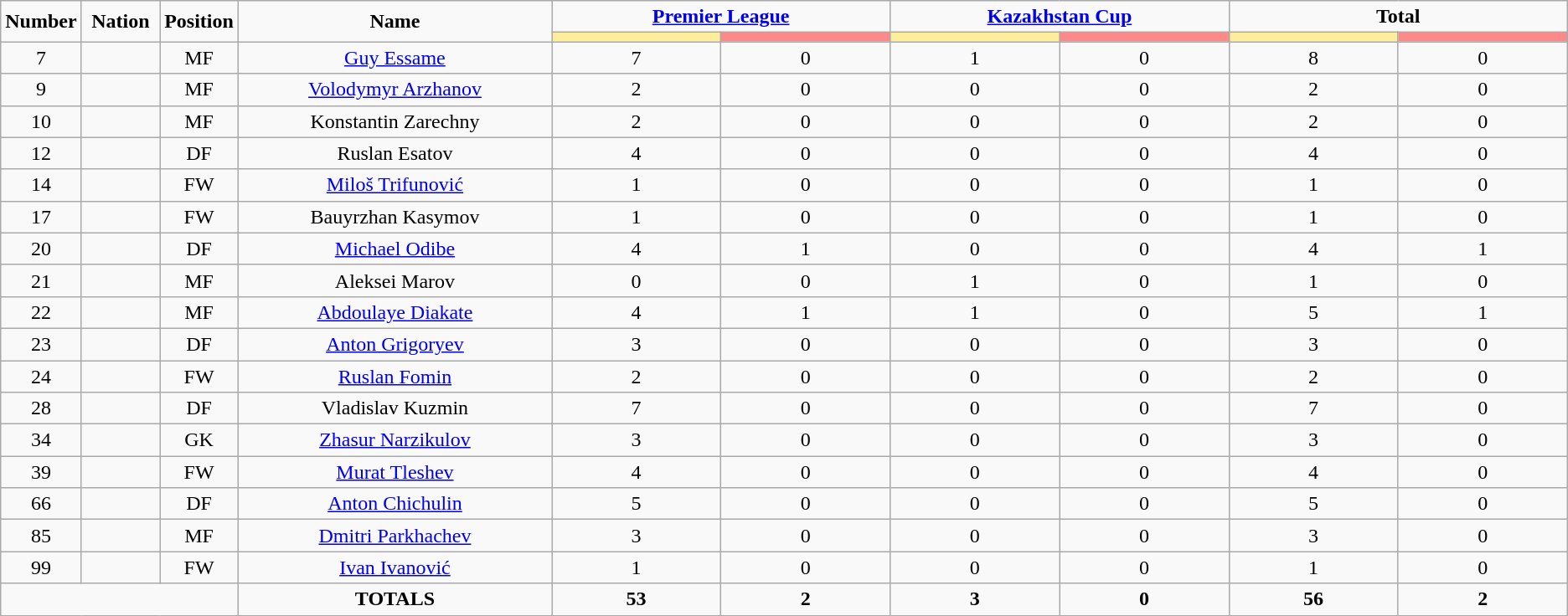<table class="wikitable" style="text-align:center;">
<tr>
<td rowspan="2"  style="width:5%; text-align:center;"><strong>Number</strong></td>
<td rowspan="2"  style="width:5%; text-align:center;"><strong>Nation</strong></td>
<td rowspan="2"  style="width:5%; text-align:center;"><strong>Position</strong></td>
<td rowspan="2"  style="width:20%; text-align:center;"><strong>Name</strong></td>
<td colspan="2" style="text-align:center;"><strong><a href='#'>Premier League</a></strong></td>
<td colspan="2" style="text-align:center;"><strong><a href='#'>Kazakhstan Cup</a></strong></td>
<td colspan="2" style="text-align:center;"><strong>Total</strong></td>
</tr>
<tr>
<th style="width:60px; background:#fe9;"></th>
<th style="width:60px; background:#ff8888;"></th>
<th style="width:60px; background:#fe9;"></th>
<th style="width:60px; background:#ff8888;"></th>
<th style="width:60px; background:#fe9;"></th>
<th style="width:60px; background:#ff8888;"></th>
</tr>
<tr>
<td>7</td>
<td></td>
<td>MF</td>
<td><a href='#'>Guy Essame</a></td>
<td>7</td>
<td>0</td>
<td>1</td>
<td>0</td>
<td>8</td>
<td>0</td>
</tr>
<tr>
<td>9</td>
<td></td>
<td>MF</td>
<td><a href='#'>Volodymyr Arzhanov</a></td>
<td>2</td>
<td>0</td>
<td>0</td>
<td>0</td>
<td>2</td>
<td>0</td>
</tr>
<tr>
<td>10</td>
<td></td>
<td>MF</td>
<td>Konstantin Zarechny</td>
<td>2</td>
<td>0</td>
<td>0</td>
<td>0</td>
<td>2</td>
<td>0</td>
</tr>
<tr>
<td>12</td>
<td></td>
<td>DF</td>
<td>Ruslan Esatov</td>
<td>4</td>
<td>0</td>
<td>0</td>
<td>0</td>
<td>4</td>
<td>0</td>
</tr>
<tr>
<td>14</td>
<td></td>
<td>FW</td>
<td><a href='#'>Miloš Trifunović</a></td>
<td>1</td>
<td>0</td>
<td>0</td>
<td>0</td>
<td>1</td>
<td>0</td>
</tr>
<tr>
<td>17</td>
<td></td>
<td>FW</td>
<td>Bauyrzhan Kasymov</td>
<td>1</td>
<td>0</td>
<td>0</td>
<td>0</td>
<td>1</td>
<td>0</td>
</tr>
<tr>
<td>20</td>
<td></td>
<td>DF</td>
<td><a href='#'>Michael Odibe</a></td>
<td>4</td>
<td>1</td>
<td>0</td>
<td>0</td>
<td>4</td>
<td>1</td>
</tr>
<tr>
<td>21</td>
<td></td>
<td>MF</td>
<td>Aleksei Marov</td>
<td>0</td>
<td>0</td>
<td>1</td>
<td>0</td>
<td>1</td>
<td>0</td>
</tr>
<tr>
<td>22</td>
<td></td>
<td>MF</td>
<td><a href='#'>Abdoulaye Diakate</a></td>
<td>4</td>
<td>1</td>
<td>1</td>
<td>0</td>
<td>5</td>
<td>1</td>
</tr>
<tr>
<td>23</td>
<td></td>
<td>DF</td>
<td><a href='#'>Anton Grigoryev</a></td>
<td>3</td>
<td>0</td>
<td>0</td>
<td>0</td>
<td>3</td>
<td>0</td>
</tr>
<tr>
<td>24</td>
<td></td>
<td>FW</td>
<td><a href='#'>Ruslan Fomin</a></td>
<td>2</td>
<td>0</td>
<td>0</td>
<td>0</td>
<td>2</td>
<td>0</td>
</tr>
<tr>
<td>28</td>
<td></td>
<td>DF</td>
<td>Vladislav Kuzmin</td>
<td>7</td>
<td>0</td>
<td>0</td>
<td>0</td>
<td>7</td>
<td>0</td>
</tr>
<tr>
<td>34</td>
<td></td>
<td>GK</td>
<td><a href='#'>Zhasur Narzikulov</a></td>
<td>3</td>
<td>0</td>
<td>0</td>
<td>0</td>
<td>3</td>
<td>0</td>
</tr>
<tr>
<td>39</td>
<td></td>
<td>FW</td>
<td><a href='#'>Murat Tleshev</a></td>
<td>4</td>
<td>0</td>
<td>0</td>
<td>0</td>
<td>4</td>
<td>0</td>
</tr>
<tr>
<td>66</td>
<td></td>
<td>DF</td>
<td><a href='#'>Anton Chichulin</a></td>
<td>5</td>
<td>0</td>
<td>0</td>
<td>0</td>
<td>5</td>
<td>0</td>
</tr>
<tr>
<td>85</td>
<td></td>
<td>MF</td>
<td><a href='#'>Dmitri Parkhachev</a></td>
<td>3</td>
<td>0</td>
<td>0</td>
<td>0</td>
<td>3</td>
<td>0</td>
</tr>
<tr>
<td>99</td>
<td></td>
<td>FW</td>
<td><a href='#'>Ivan Ivanović</a></td>
<td>1</td>
<td>0</td>
<td>0</td>
<td>0</td>
<td>1</td>
<td>0</td>
</tr>
<tr>
<td colspan="3"></td>
<td><strong>TOTALS</strong></td>
<td><strong>53</strong></td>
<td><strong>2</strong></td>
<td><strong>3</strong></td>
<td><strong>0</strong></td>
<td><strong>56</strong></td>
<td><strong>2</strong></td>
</tr>
</table>
